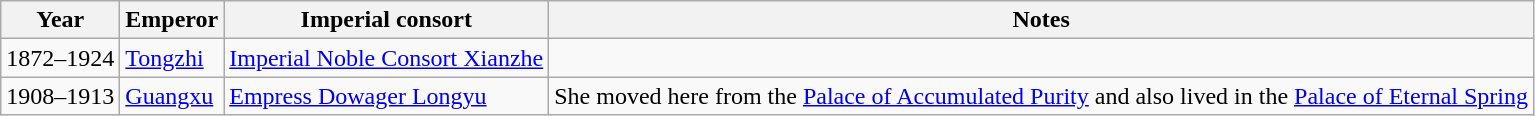<table class="wikitable">
<tr>
<th>Year</th>
<th>Emperor</th>
<th>Imperial consort</th>
<th>Notes</th>
</tr>
<tr>
<td>1872–1924</td>
<td><a href='#'>Tongzhi</a></td>
<td><a href='#'>Imperial Noble Consort Xianzhe</a></td>
<td></td>
</tr>
<tr>
<td>1908–1913</td>
<td><a href='#'>Guangxu</a></td>
<td><a href='#'>Empress Dowager Longyu</a></td>
<td>She moved here from the <a href='#'>Palace of Accumulated Purity</a> and also lived in the <a href='#'>Palace of Eternal Spring</a></td>
</tr>
</table>
